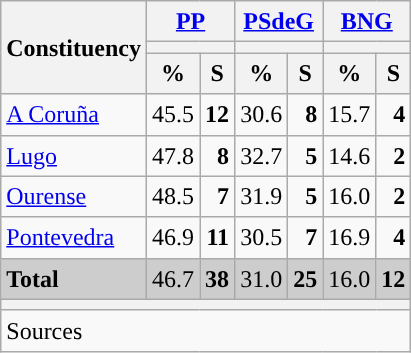<table class="wikitable sortable" style="text-align:right; line-height:20px;">
<tr>
<th rowspan="3">Constituency</th>
<th colspan="2" width="30px" class="unsortable"><a href='#'>PP</a></th>
<th colspan="2" width="30px" class="unsortable"><a href='#'>PSdeG</a></th>
<th colspan="2" width="30px" class="unsortable"><a href='#'>BNG</a></th>
</tr>
<tr>
<th colspan="2" style="background:"></th>
<th colspan="2" style="background:"></th>
<th colspan="2" style="background:"></th>
</tr>
<tr>
<th data-sort-type="number">%</th>
<th data-sort-type="number">S</th>
<th data-sort-type="number">%</th>
<th data-sort-type="number">S</th>
<th data-sort-type="number">%</th>
<th data-sort-type="number">S</th>
</tr>
<tr>
<td align="left"><a href='#'>A Coruña</a></td>
<td style="background:">45.5</td>
<td><strong>12</strong></td>
<td>30.6</td>
<td><strong>8</strong></td>
<td>15.7</td>
<td><strong>4</strong></td>
</tr>
<tr>
<td align="left"><a href='#'>Lugo</a></td>
<td style="background:">47.8</td>
<td><strong>8</strong></td>
<td>32.7</td>
<td><strong>5</strong></td>
<td>14.6</td>
<td><strong>2</strong></td>
</tr>
<tr>
<td align="left"><a href='#'>Ourense</a></td>
<td style="background:">48.5</td>
<td><strong>7</strong></td>
<td>31.9</td>
<td><strong>5</strong></td>
<td>16.0</td>
<td><strong>2</strong></td>
</tr>
<tr>
<td align="left"><a href='#'>Pontevedra</a></td>
<td style="background:">46.9</td>
<td><strong>11</strong></td>
<td>30.5</td>
<td><strong>7</strong></td>
<td>16.9</td>
<td><strong>4</strong></td>
</tr>
<tr style="background:#CDCDCD;">
<td align="left"><strong>Total</strong></td>
<td style="background:">46.7</td>
<td><strong>38</strong></td>
<td>31.0</td>
<td><strong>25</strong></td>
<td>16.0</td>
<td><strong>12</strong></td>
</tr>
<tr>
<th colspan="7"></th>
</tr>
<tr>
<th style="text-align:left; font-weight:normal; background:#F9F9F9" colspan="7">Sources</th>
</tr>
</table>
